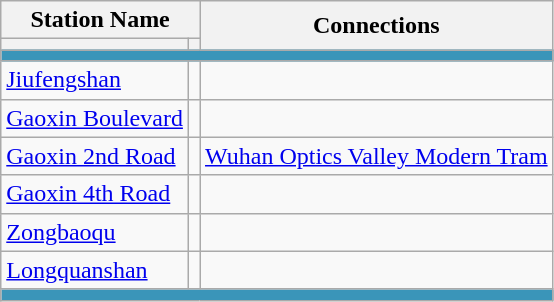<table class="wikitable">
<tr>
<th colspan="2">Station Name</th>
<th rowspan="2">Connections</th>
</tr>
<tr>
<th></th>
<th></th>
</tr>
<tr style = "background:#3a95b9; height: 2pt">
<td colspan = "7"></td>
</tr>
<tr>
<td><a href='#'>Jiufengshan</a></td>
<td></td>
<td></td>
</tr>
<tr>
<td><a href='#'>Gaoxin Boulevard</a></td>
<td></td>
<td></td>
</tr>
<tr>
<td><a href='#'>Gaoxin 2nd Road</a></td>
<td></td>
<td><a href='#'>Wuhan Optics Valley Modern Tram</a></td>
</tr>
<tr>
<td><a href='#'>Gaoxin 4th Road</a></td>
<td></td>
<td></td>
</tr>
<tr>
<td><a href='#'>Zongbaoqu</a></td>
<td></td>
<td></td>
</tr>
<tr>
<td><a href='#'>Longquanshan</a></td>
<td></td>
<td></td>
</tr>
<tr style = "background:#3a95b9; height: 2pt">
<td colspan = "7"></td>
</tr>
</table>
